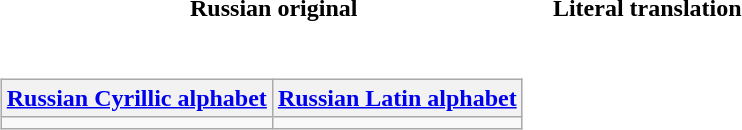<table class="mw-collapsible mw-collapsed">
<tr>
<th>Russian original</th>
<th>Literal translation</th>
</tr>
<tr style="white-space:nowrap;text-align:center;">
<td><br><table class="wikitable">
<tr>
<th><a href='#'>Russian Cyrillic alphabet</a></th>
<th><a href='#'>Russian Latin alphabet</a></th>
</tr>
<tr style="valign:top;white-space:nowrap;text-align:center;">
<td></td>
<td></td>
</tr>
</table>
</td>
<td></td>
</tr>
</table>
